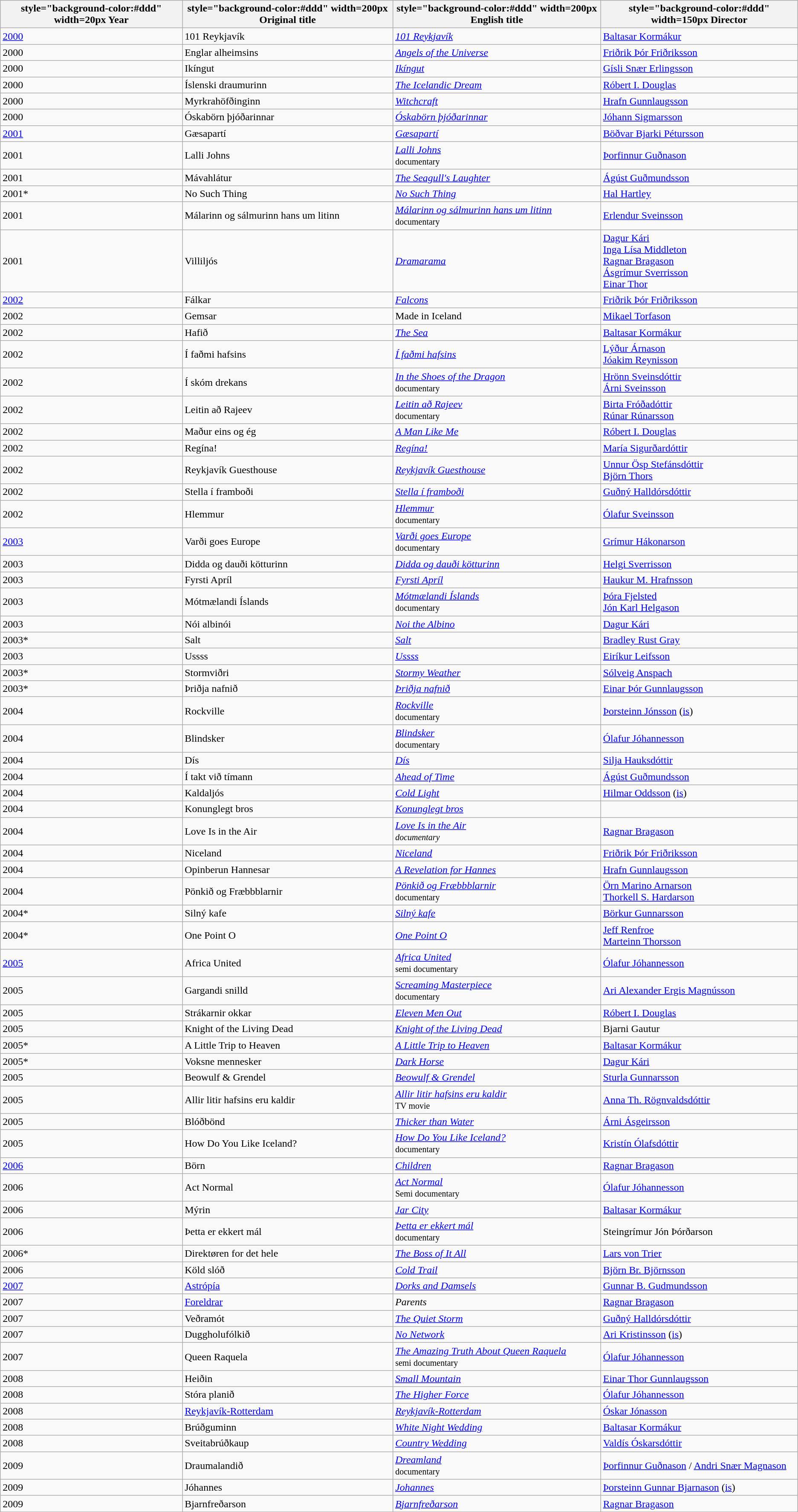<table class="wikitable sortable">
<tr>
<th>style="background-color:#ddd" width=20px  Year</th>
<th>style="background-color:#ddd" width=200px  Original title</th>
<th>style="background-color:#ddd" width=200px  English title</th>
<th>style="background-color:#ddd" width=150px  Director</th>
</tr>
<tr>
<td><a href='#'>2000</a></td>
<td>101 Reykjavík</td>
<td><em><a href='#'>101 Reykjavík</a></em></td>
<td><a href='#'>Baltasar Kormákur</a></td>
</tr>
<tr>
<td>2000</td>
<td>Englar alheimsins</td>
<td><em><a href='#'>Angels of the Universe</a></em></td>
<td><a href='#'>Friðrik Þór Friðriksson</a></td>
</tr>
<tr>
<td>2000</td>
<td>Ikíngut</td>
<td><em><a href='#'>Ikíngut</a></em></td>
<td><a href='#'>Gísli Snær Erlingsson</a></td>
</tr>
<tr>
<td>2000</td>
<td>Íslenski draumurinn</td>
<td><em><a href='#'>The Icelandic Dream</a></em></td>
<td><a href='#'>Róbert I. Douglas</a></td>
</tr>
<tr>
<td>2000</td>
<td>Myrkrahöfðinginn</td>
<td><em><a href='#'>Witchcraft</a></em></td>
<td><a href='#'>Hrafn Gunnlaugsson</a></td>
</tr>
<tr>
<td>2000</td>
<td>Óskabörn þjóðarinnar</td>
<td><em><a href='#'>Óskabörn þjóðarinnar</a></em></td>
<td><a href='#'>Jóhann Sigmarsson</a></td>
</tr>
<tr>
<td><a href='#'>2001</a></td>
<td>Gæsapartí</td>
<td><em><a href='#'>Gæsapartí</a></em></td>
<td><a href='#'>Böðvar Bjarki Pétursson</a></td>
</tr>
<tr>
<td>2001</td>
<td>Lalli Johns</td>
<td><em><a href='#'>Lalli Johns</a></em><br><small>documentary</small></td>
<td><a href='#'>Þorfinnur Guðnason</a></td>
</tr>
<tr>
<td>2001</td>
<td>Mávahlátur</td>
<td><em><a href='#'>The Seagull's Laughter</a></em></td>
<td><a href='#'>Ágúst Guðmundsson</a></td>
</tr>
<tr>
<td>2001*</td>
<td>No Such Thing</td>
<td><em><a href='#'>No Such Thing</a></em></td>
<td><a href='#'>Hal Hartley</a></td>
</tr>
<tr>
<td>2001</td>
<td>Málarinn og sálmurinn hans um litinn</td>
<td><em><a href='#'>Málarinn og sálmurinn hans um litinn</a></em><br><small>documentary</small></td>
<td><a href='#'>Erlendur Sveinsson</a></td>
</tr>
<tr>
<td>2001</td>
<td>Villiljós</td>
<td><em><a href='#'>Dramarama</a></em></td>
<td><a href='#'>Dagur Kári</a><br><a href='#'>Inga Lísa Middleton</a><br><a href='#'>Ragnar Bragason</a><br><a href='#'>Ásgrímur Sverrisson</a><br><a href='#'>Einar Thor</a></td>
</tr>
<tr>
<td><a href='#'>2002</a></td>
<td>Fálkar</td>
<td><em><a href='#'>Falcons</a></em></td>
<td><a href='#'>Friðrik Þór Friðriksson</a></td>
</tr>
<tr>
<td>2002</td>
<td>Gemsar</td>
<td>Made in Iceland</td>
<td><a href='#'>Mikael Torfason</a></td>
</tr>
<tr>
<td>2002</td>
<td>Hafið</td>
<td><em><a href='#'>The Sea</a></em></td>
<td><a href='#'>Baltasar Kormákur</a></td>
</tr>
<tr>
<td>2002</td>
<td>Í faðmi hafsins</td>
<td><em><a href='#'>Í faðmi hafsins</a></em></td>
<td><a href='#'>Lýður Árnason</a> <br><a href='#'>Jóakim Reynisson</a></td>
</tr>
<tr>
<td>2002</td>
<td>Í skóm drekans</td>
<td><em><a href='#'>In the Shoes of the Dragon</a></em><br><small>documentary</small></td>
<td><a href='#'>Hrönn Sveinsdóttir</a> <br><a href='#'>Árni Sveinsson</a></td>
</tr>
<tr>
<td>2002</td>
<td>Leitin að Rajeev</td>
<td><em><a href='#'>Leitin að Rajeev</a></em><br><small>documentary</small></td>
<td><a href='#'>Birta Fróðadóttir</a><br><a href='#'>Rúnar Rúnarsson</a></td>
</tr>
<tr>
<td>2002</td>
<td>Maður eins og ég</td>
<td><em><a href='#'>A Man Like Me</a></em></td>
<td><a href='#'>Róbert I. Douglas</a></td>
</tr>
<tr>
<td>2002</td>
<td>Regína!</td>
<td><em><a href='#'>Regína!</a></em></td>
<td><a href='#'>María Sigurðardóttir</a></td>
</tr>
<tr>
<td>2002</td>
<td>Reykjavík Guesthouse</td>
<td><em><a href='#'>Reykjavík Guesthouse</a></em></td>
<td><a href='#'>Unnur Ösp Stefánsdóttir</a> <br><a href='#'>Björn Thors</a></td>
</tr>
<tr>
<td>2002</td>
<td>Stella í framboði</td>
<td><em><a href='#'>Stella í framboði</a></em></td>
<td><a href='#'>Guðný Halldórsdóttir</a></td>
</tr>
<tr>
<td>2002</td>
<td>Hlemmur</td>
<td><em><a href='#'>Hlemmur</a></em><br><small>documentary</small></td>
<td><a href='#'>Ólafur Sveinsson</a></td>
</tr>
<tr>
<td><a href='#'>2003</a></td>
<td>Varði goes Europe</td>
<td><em><a href='#'>Varði goes Europe</a></em><br><small>documentary</small></td>
<td><a href='#'>Grímur Hákonarson</a></td>
</tr>
<tr>
<td>2003</td>
<td>Didda og dauði kötturinn</td>
<td><em><a href='#'>Didda og dauði kötturinn</a></em></td>
<td><a href='#'>Helgi Sverrisson</a></td>
</tr>
<tr>
<td>2003</td>
<td>Fyrsti Apríl</td>
<td><em><a href='#'>Fyrsti Apríl</a></em></td>
<td><a href='#'>Haukur M. Hrafnsson</a></td>
</tr>
<tr>
<td>2003</td>
<td>Mótmælandi Íslands</td>
<td><em><a href='#'>Mótmælandi Íslands</a></em><br><small>documentary</small></td>
<td><a href='#'>Þóra Fjelsted</a> <br><a href='#'>Jón Karl Helgason</a></td>
</tr>
<tr>
<td>2003</td>
<td>Nói albinói</td>
<td><em><a href='#'>Noi the Albino</a></em></td>
<td><a href='#'>Dagur Kári</a></td>
</tr>
<tr>
<td>2003*</td>
<td>Salt</td>
<td><em><a href='#'>Salt</a></em></td>
<td><a href='#'>Bradley Rust Gray</a></td>
</tr>
<tr>
<td>2003</td>
<td>Ussss</td>
<td><em><a href='#'>Ussss</a></em></td>
<td><a href='#'>Eiríkur Leifsson</a></td>
</tr>
<tr>
<td>2003*</td>
<td>Stormviðri</td>
<td><em><a href='#'>Stormy Weather</a></em></td>
<td><a href='#'>Sólveig Anspach</a></td>
</tr>
<tr>
<td>2003*</td>
<td>Þriðja nafnið</td>
<td><em><a href='#'>Þriðja nafnið</a></em></td>
<td><a href='#'>Einar Þór Gunnlaugsson</a></td>
</tr>
<tr>
<td>2004</td>
<td>Rockville</td>
<td><em><a href='#'>Rockville</a></em><br><small>documentary</small></td>
<td><a href='#'>Þorsteinn Jónsson</a> (<a href='#'>is</a>)</td>
</tr>
<tr>
<td>2004</td>
<td>Blindsker</td>
<td><em><a href='#'>Blindsker</a></em><br><small>documentary</small></td>
<td><a href='#'>Ólafur Jóhannesson</a></td>
</tr>
<tr>
<td>2004</td>
<td>Dís</td>
<td><em><a href='#'>Dís</a></em></td>
<td><a href='#'>Silja Hauksdóttir</a></td>
</tr>
<tr>
<td>2004</td>
<td>Í takt við tímann</td>
<td><em><a href='#'>Ahead of Time</a></em></td>
<td><a href='#'>Ágúst Guðmundsson</a></td>
</tr>
<tr>
<td>2004</td>
<td>Kaldaljós</td>
<td><em><a href='#'>Cold Light</a></em></td>
<td><a href='#'>Hilmar Oddsson</a> (<a href='#'>is</a>)</td>
</tr>
<tr>
<td>2004</td>
<td>Konunglegt bros</td>
<td><em><a href='#'>Konunglegt bros</a></em></td>
<td></td>
</tr>
<tr>
<td>2004</td>
<td>Love Is in the Air</td>
<td><em><a href='#'>Love Is in the Air</a><br><small>documentary</small></em></td>
<td><a href='#'>Ragnar Bragason</a></td>
</tr>
<tr>
<td>2004</td>
<td>Niceland</td>
<td><em><a href='#'>Niceland</a></em></td>
<td><a href='#'>Friðrik Þór Friðriksson</a></td>
</tr>
<tr>
<td>2004</td>
<td>Opinberun Hannesar</td>
<td><em><a href='#'>A Revelation for Hannes</a></em></td>
<td><a href='#'>Hrafn Gunnlaugsson</a></td>
</tr>
<tr>
<td>2004</td>
<td>Pönkið og Fræbbblarnir</td>
<td><em><a href='#'>Pönkið og Fræbbblarnir</a></em><br><small>documentary</small></td>
<td><a href='#'>Örn Marino Arnarson</a> <br><a href='#'>Thorkell S. Hardarson</a></td>
</tr>
<tr>
<td>2004*</td>
<td>Silný kafe</td>
<td><em><a href='#'>Silný kafe</a></em></td>
<td><a href='#'>Börkur Gunnarsson</a></td>
</tr>
<tr>
<td>2004*</td>
<td>One Point O</td>
<td><em><a href='#'>One Point O</a></em></td>
<td><a href='#'>Jeff Renfroe</a> <br><a href='#'>Marteinn Thorsson</a></td>
</tr>
<tr>
<td><a href='#'>2005</a></td>
<td>Africa United</td>
<td><em><a href='#'>Africa United</a></em><br><small>semi documentary</small></td>
<td><a href='#'>Ólafur Jóhannesson</a></td>
</tr>
<tr>
<td>2005</td>
<td>Gargandi snilld</td>
<td><em><a href='#'>Screaming Masterpiece</a></em><br><small>documentary</small></td>
<td><a href='#'>Ari Alexander Ergis Magnússon</a></td>
</tr>
<tr>
<td>2005</td>
<td>Strákarnir okkar</td>
<td><em><a href='#'>Eleven Men Out</a></em></td>
<td><a href='#'>Róbert I. Douglas</a></td>
</tr>
<tr>
<td>2005</td>
<td>Knight of the Living Dead</td>
<td><em><a href='#'>Knight of the Living Dead</a></em></td>
<td>Bjarni Gautur</td>
</tr>
<tr>
<td>2005*</td>
<td>A Little Trip to Heaven</td>
<td><em><a href='#'>A Little Trip to Heaven</a></em></td>
<td><a href='#'>Baltasar Kormákur</a></td>
</tr>
<tr>
<td>2005*</td>
<td>Voksne mennesker</td>
<td><em><a href='#'>Dark Horse</a></em></td>
<td><a href='#'>Dagur Kári</a></td>
</tr>
<tr>
<td>2005</td>
<td>Beowulf & Grendel</td>
<td><em><a href='#'>Beowulf & Grendel</a></em></td>
<td><a href='#'>Sturla Gunnarsson</a></td>
</tr>
<tr>
<td>2005</td>
<td>Allir litir hafsins eru kaldir</td>
<td><em><a href='#'>Allir litir hafsins eru kaldir</a></em> <br><small>TV movie</small></td>
<td><a href='#'>Anna Th. Rögnvaldsdóttir</a></td>
</tr>
<tr>
<td>2005</td>
<td>Blóðbönd</td>
<td><em><a href='#'>Thicker than Water</a></em></td>
<td><a href='#'>Árni Ásgeirsson</a></td>
</tr>
<tr>
<td>2005</td>
<td>How Do You Like Iceland?</td>
<td><em><a href='#'>How Do You Like Iceland?</a></em><br><small>documentary</small></td>
<td><a href='#'>Kristín Ólafsdóttir</a></td>
</tr>
<tr>
<td><a href='#'>2006</a></td>
<td>Börn</td>
<td><em><a href='#'>Children</a></em></td>
<td><a href='#'>Ragnar Bragason</a></td>
</tr>
<tr>
<td>2006</td>
<td>Act Normal</td>
<td><em><a href='#'>Act Normal</a></em><br><small>Semi documentary</small></td>
<td><a href='#'>Ólafur Jóhannesson</a></td>
</tr>
<tr>
<td>2006</td>
<td>Mýrin</td>
<td><em><a href='#'>Jar City</a></em></td>
<td><a href='#'>Baltasar Kormákur</a></td>
</tr>
<tr>
<td>2006</td>
<td>Þetta er ekkert mál</td>
<td><em><a href='#'>Þetta er ekkert mál</a></em><br><small>documentary</small></td>
<td>Steingrímur Jón Þórðarson</td>
</tr>
<tr>
<td>2006*</td>
<td>Direktøren for det hele</td>
<td><em><a href='#'>The Boss of It All</a></em></td>
<td><a href='#'>Lars von Trier</a></td>
</tr>
<tr>
<td>2006</td>
<td>Köld slóð</td>
<td><em><a href='#'>Cold Trail</a></em></td>
<td><a href='#'>Björn Br. Björnsson</a></td>
</tr>
<tr>
<td><a href='#'>2007</a></td>
<td><a href='#'>Astrópía</a></td>
<td><em><a href='#'>Dorks and Damsels</a></em></td>
<td><a href='#'>Gunnar B. Gudmundsson</a></td>
</tr>
<tr>
<td>2007</td>
<td><a href='#'>Foreldrar</a></td>
<td><em>Parents</em></td>
<td><a href='#'>Ragnar Bragason</a></td>
</tr>
<tr>
<td>2007</td>
<td>Veðramót</td>
<td><em><a href='#'>The Quiet Storm</a></em></td>
<td><a href='#'>Guðný Halldórsdóttir</a></td>
</tr>
<tr>
<td>2007</td>
<td>Duggholufólkið</td>
<td><em><a href='#'>No Network</a></em></td>
<td><a href='#'>Ari Kristinsson</a> (<a href='#'>is</a>)</td>
</tr>
<tr>
<td>2007</td>
<td>Queen Raquela</td>
<td><em><a href='#'>The Amazing Truth About Queen Raquela</a></em><br><small>semi documentary</small></td>
<td><a href='#'>Ólafur Jóhannesson</a></td>
</tr>
<tr>
<td>2008</td>
<td>Heiðin</td>
<td><em><a href='#'>Small Mountain</a></em></td>
<td><a href='#'>Einar Thor Gunnlaugsson</a></td>
</tr>
<tr>
<td>2008</td>
<td>Stóra planið</td>
<td><em><a href='#'>The Higher Force</a></em></td>
<td><a href='#'>Ólafur Jóhannesson</a></td>
</tr>
<tr>
<td>2008</td>
<td><a href='#'>Reykjavík-Rotterdam</a></td>
<td><em><a href='#'>Reykjavík-Rotterdam</a></em></td>
<td><a href='#'>Óskar Jónasson</a></td>
</tr>
<tr>
<td>2008</td>
<td>Brúðguminn</td>
<td><em><a href='#'>White Night Wedding</a></em></td>
<td><a href='#'>Baltasar Kormákur</a></td>
</tr>
<tr>
<td>2008</td>
<td>Sveitabrúðkaup</td>
<td><em><a href='#'>Country Wedding</a></em></td>
<td><a href='#'>Valdís Óskarsdóttir</a></td>
</tr>
<tr>
<td>2009</td>
<td>Draumalandið</td>
<td><em><a href='#'>Dreamland</a></em><br><small>documentary</small></td>
<td><a href='#'>Þorfinnur Guðnason</a> / <a href='#'>Andri Snær Magnason</a></td>
</tr>
<tr>
<td>2009</td>
<td>Jóhannes</td>
<td><em><a href='#'>Johannes</a></em></td>
<td><a href='#'>Þorsteinn Gunnar Bjarnason</a> (<a href='#'>is</a>)</td>
</tr>
<tr>
<td>2009</td>
<td>Bjarnfreðarson</td>
<td><em><a href='#'>Bjarnfreðarson</a></em></td>
<td><a href='#'>Ragnar Bragason</a></td>
</tr>
</table>
